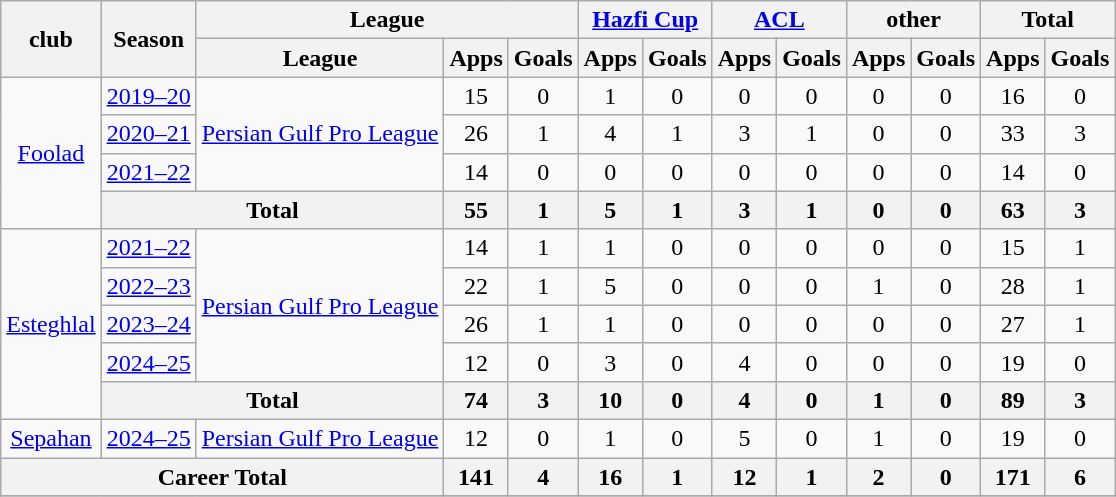<table class="wikitable"style="text-align:center;">
<tr>
<th rowspan=2>club</th>
<th rowspan=2>Season</th>
<th colspan=3>League</th>
<th colspan="2"><a href='#'>Hazfi Cup</a></th>
<th colspan="2"><a href='#'>ACL</a></th>
<th colspan="2">other</th>
<th colspan="2">Total</th>
</tr>
<tr>
<th>League</th>
<th>Apps</th>
<th>Goals</th>
<th>Apps</th>
<th>Goals</th>
<th>Apps</th>
<th>Goals</th>
<th>Apps</th>
<th>Goals</th>
<th>Apps</th>
<th>Goals</th>
</tr>
<tr>
<td rowspan="4"><a href='#'>Foolad</a></td>
<td><a href='#'>2019–20</a></td>
<td rowspan="3"><a href='#'>Persian Gulf Pro League</a></td>
<td>15</td>
<td>0</td>
<td>1</td>
<td>0</td>
<td>0</td>
<td>0</td>
<td>0</td>
<td>0</td>
<td>16</td>
<td>0</td>
</tr>
<tr>
<td><a href='#'>2020–21</a></td>
<td>26</td>
<td>1</td>
<td>4</td>
<td>1</td>
<td>3</td>
<td>1</td>
<td>0</td>
<td>0</td>
<td>33</td>
<td>3</td>
</tr>
<tr>
<td><a href='#'>2021–22</a></td>
<td>14</td>
<td>0</td>
<td>0</td>
<td>0</td>
<td>0</td>
<td>0</td>
<td>0</td>
<td>0</td>
<td>14</td>
<td>0</td>
</tr>
<tr>
<th colspan="2">Total</th>
<th>55</th>
<th>1</th>
<th>5</th>
<th>1</th>
<th>3</th>
<th>1</th>
<th>0</th>
<th>0</th>
<th>63</th>
<th>3</th>
</tr>
<tr>
<td rowspan="5"><a href='#'>Esteghlal</a></td>
<td><a href='#'>2021–22</a></td>
<td rowspan="4"><a href='#'>Persian Gulf Pro League</a></td>
<td>14</td>
<td>1</td>
<td>1</td>
<td>0</td>
<td>0</td>
<td>0</td>
<td>0</td>
<td>0</td>
<td>15</td>
<td>1</td>
</tr>
<tr>
<td><a href='#'>2022–23</a></td>
<td>22</td>
<td>1</td>
<td>5</td>
<td>0</td>
<td>0</td>
<td>0</td>
<td>1</td>
<td>0</td>
<td>28</td>
<td>1</td>
</tr>
<tr>
<td><a href='#'>2023–24</a></td>
<td>26</td>
<td>1</td>
<td>1</td>
<td>0</td>
<td>0</td>
<td>0</td>
<td>0</td>
<td>0</td>
<td>27</td>
<td>1</td>
</tr>
<tr>
<td><a href='#'>2024–25</a></td>
<td>12</td>
<td>0</td>
<td>3</td>
<td>0</td>
<td>4</td>
<td>0</td>
<td>0</td>
<td>0</td>
<td>19</td>
<td>0</td>
</tr>
<tr>
<th colspan="2">Total</th>
<th>74</th>
<th>3</th>
<th>10</th>
<th>0</th>
<th>4</th>
<th>0</th>
<th>1</th>
<th>0</th>
<th>89</th>
<th>3</th>
</tr>
<tr>
<td><a href='#'>Sepahan</a></td>
<td><a href='#'>2024–25</a></td>
<td><a href='#'>Persian Gulf Pro League</a></td>
<td>12</td>
<td>0</td>
<td>1</td>
<td>0</td>
<td>5</td>
<td>0</td>
<td>1</td>
<td>0</td>
<td>19</td>
<td>0</td>
</tr>
<tr>
<th colspan="3">Career Total</th>
<th>141</th>
<th>4</th>
<th>16</th>
<th>1</th>
<th>12</th>
<th>1</th>
<th>2</th>
<th>0</th>
<th>171</th>
<th>6</th>
</tr>
<tr>
</tr>
</table>
